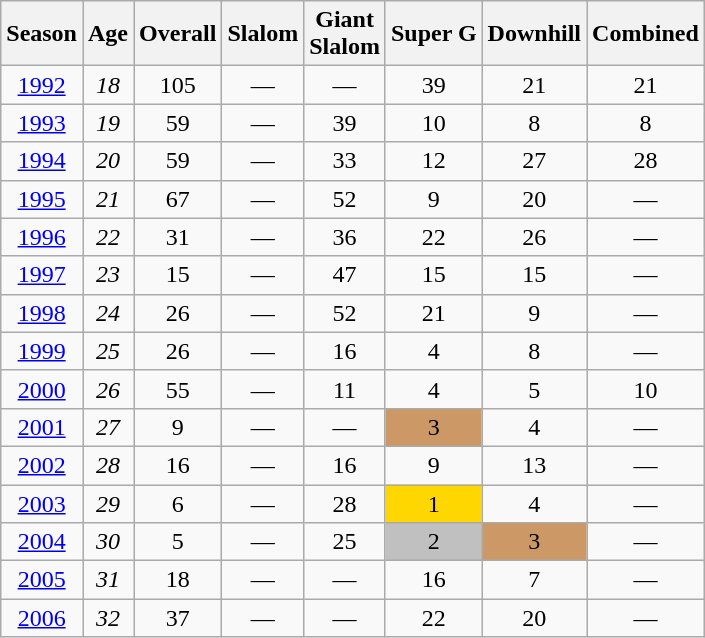<table class=wikitable style="text-align:center">
<tr>
<th>Season</th>
<th>Age</th>
<th>Overall</th>
<th>Slalom</th>
<th>Giant<br>Slalom</th>
<th>Super G</th>
<th>Downhill</th>
<th>Combined</th>
</tr>
<tr>
<td><a href='#'>1992</a></td>
<td><em>18</em></td>
<td>105</td>
<td>—</td>
<td>—</td>
<td>39</td>
<td>21</td>
<td>21</td>
</tr>
<tr>
<td><a href='#'>1993</a></td>
<td><em>19</em></td>
<td>59</td>
<td>—</td>
<td>39</td>
<td>10</td>
<td>8</td>
<td>8</td>
</tr>
<tr>
<td><a href='#'>1994</a></td>
<td><em>20</em></td>
<td>59</td>
<td>—</td>
<td>33</td>
<td>12</td>
<td>27</td>
<td>28</td>
</tr>
<tr>
<td><a href='#'>1995</a></td>
<td><em>21</em></td>
<td>67</td>
<td>—</td>
<td>52</td>
<td>9</td>
<td>20</td>
<td>—</td>
</tr>
<tr>
<td><a href='#'>1996</a></td>
<td><em>22</em></td>
<td>31</td>
<td>—</td>
<td>36</td>
<td>22</td>
<td>26</td>
<td>—</td>
</tr>
<tr>
<td><a href='#'>1997</a></td>
<td><em>23</em></td>
<td>15</td>
<td>—</td>
<td>47</td>
<td>15</td>
<td>15</td>
<td>—</td>
</tr>
<tr>
<td><a href='#'>1998</a></td>
<td><em>24</em></td>
<td>26</td>
<td>—</td>
<td>52</td>
<td>21</td>
<td>9</td>
<td>—</td>
</tr>
<tr>
<td><a href='#'>1999</a></td>
<td><em>25</em></td>
<td>26</td>
<td>—</td>
<td>16</td>
<td>4</td>
<td>8</td>
<td>—</td>
</tr>
<tr>
<td><a href='#'>2000</a></td>
<td><em>26</em></td>
<td>55</td>
<td>—</td>
<td>11</td>
<td>4</td>
<td>5</td>
<td>10</td>
</tr>
<tr>
<td><a href='#'>2001</a></td>
<td><em>27</em></td>
<td>9</td>
<td>—</td>
<td>—</td>
<td bgcolor="cc9966">3</td>
<td>4</td>
<td>—</td>
</tr>
<tr>
<td><a href='#'>2002</a></td>
<td><em>28</em></td>
<td>16</td>
<td>—</td>
<td>16</td>
<td>9</td>
<td>13</td>
<td>—</td>
</tr>
<tr>
<td><a href='#'>2003</a></td>
<td><em>29</em></td>
<td>6</td>
<td>—</td>
<td>28</td>
<td bgcolor="gold">1</td>
<td>4</td>
<td>—</td>
</tr>
<tr>
<td><a href='#'>2004</a></td>
<td><em>30</em></td>
<td>5</td>
<td>—</td>
<td>25</td>
<td bgcolor="silver">2</td>
<td bgcolor="cc9966">3</td>
<td>—</td>
</tr>
<tr>
<td><a href='#'>2005</a></td>
<td><em>31</em></td>
<td>18</td>
<td>—</td>
<td>—</td>
<td>16</td>
<td>7</td>
<td>—</td>
</tr>
<tr>
<td><a href='#'>2006</a></td>
<td><em>32</em></td>
<td>37</td>
<td>—</td>
<td>—</td>
<td>22</td>
<td>20</td>
<td>—</td>
</tr>
</table>
